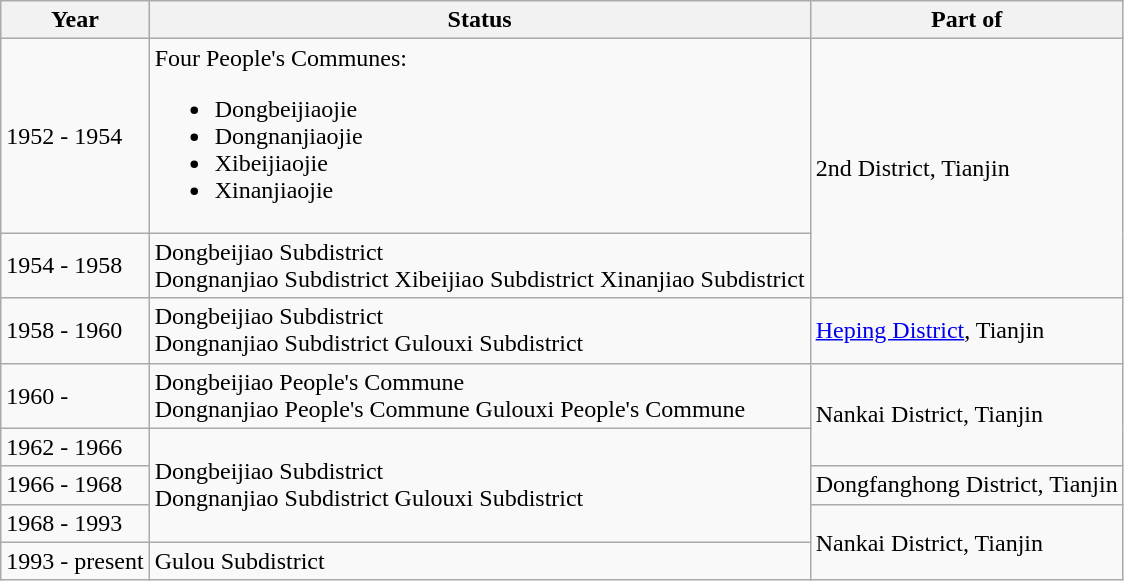<table class="wikitable">
<tr>
<th>Year</th>
<th>Status</th>
<th>Part of</th>
</tr>
<tr>
<td>1952 - 1954</td>
<td>Four People's Communes:<br><ul><li>Dongbeijiaojie</li><li>Dongnanjiaojie</li><li>Xibeijiaojie</li><li>Xinanjiaojie</li></ul></td>
<td rowspan="2">2nd District, Tianjin</td>
</tr>
<tr>
<td>1954 - 1958</td>
<td>Dongbeijiao Subdistrict<br>Dongnanjiao Subdistrict
Xibeijiao Subdistrict
Xinanjiao Subdistrict</td>
</tr>
<tr>
<td>1958 - 1960</td>
<td>Dongbeijiao Subdistrict<br>Dongnanjiao Subdistrict
Gulouxi Subdistrict</td>
<td><a href='#'>Heping District</a>, Tianjin</td>
</tr>
<tr>
<td>1960 -</td>
<td>Dongbeijiao People's Commune<br>Dongnanjiao People's Commune
Gulouxi People's Commune</td>
<td rowspan="2">Nankai District, Tianjin</td>
</tr>
<tr>
<td>1962 - 1966</td>
<td rowspan="3">Dongbeijiao Subdistrict<br>Dongnanjiao Subdistrict
Gulouxi Subdistrict</td>
</tr>
<tr>
<td>1966 - 1968</td>
<td>Dongfanghong District, Tianjin</td>
</tr>
<tr>
<td>1968 - 1993</td>
<td rowspan="2">Nankai District, Tianjin</td>
</tr>
<tr>
<td>1993 - present</td>
<td>Gulou Subdistrict</td>
</tr>
</table>
